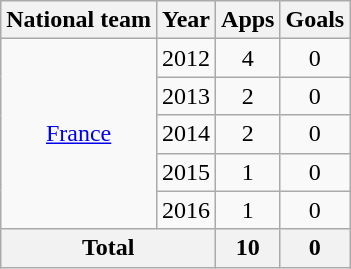<table class="wikitable" style="text-align:center">
<tr>
<th>National team</th>
<th>Year</th>
<th>Apps</th>
<th>Goals</th>
</tr>
<tr>
<td rowspan="5"><a href='#'>France</a></td>
<td>2012</td>
<td>4</td>
<td>0</td>
</tr>
<tr>
<td>2013</td>
<td>2</td>
<td>0</td>
</tr>
<tr>
<td>2014</td>
<td>2</td>
<td>0</td>
</tr>
<tr>
<td>2015</td>
<td>1</td>
<td>0</td>
</tr>
<tr>
<td>2016</td>
<td>1</td>
<td>0</td>
</tr>
<tr>
<th colspan="2">Total</th>
<th>10</th>
<th>0</th>
</tr>
</table>
